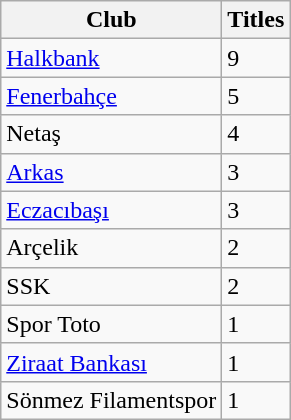<table class="wikitable">
<tr>
<th>Club</th>
<th>Titles</th>
</tr>
<tr>
<td><a href='#'>Halkbank</a></td>
<td>9</td>
</tr>
<tr>
<td><a href='#'>Fenerbahçe</a></td>
<td>5</td>
</tr>
<tr>
<td>Netaş</td>
<td>4</td>
</tr>
<tr>
<td><a href='#'>Arkas</a></td>
<td>3</td>
</tr>
<tr>
<td><a href='#'>Eczacıbaşı</a></td>
<td>3</td>
</tr>
<tr>
<td>Arçelik</td>
<td>2</td>
</tr>
<tr>
<td>SSK</td>
<td>2</td>
</tr>
<tr>
<td>Spor Toto</td>
<td>1</td>
</tr>
<tr>
<td><a href='#'>Ziraat Bankası</a></td>
<td>1</td>
</tr>
<tr>
<td>Sönmez Filamentspor</td>
<td>1</td>
</tr>
</table>
